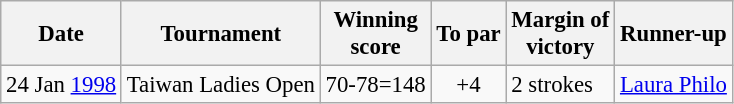<table class="wikitable" style="font-size:95%;">
<tr>
<th>Date</th>
<th>Tournament</th>
<th>Winning<br>score</th>
<th>To par</th>
<th>Margin of<br>victory</th>
<th>Runner-up</th>
</tr>
<tr>
<td align=right>24 Jan <a href='#'>1998</a></td>
<td>Taiwan Ladies Open</td>
<td align=right>70-78=148</td>
<td align=center>+4</td>
<td>2 strokes</td>
<td> <a href='#'>Laura Philo</a></td>
</tr>
</table>
